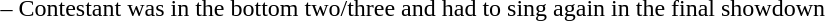<table>
<tr>
<td> –</td>
<td>Contestant was in the bottom two/three and had to sing again in the final showdown</td>
</tr>
</table>
